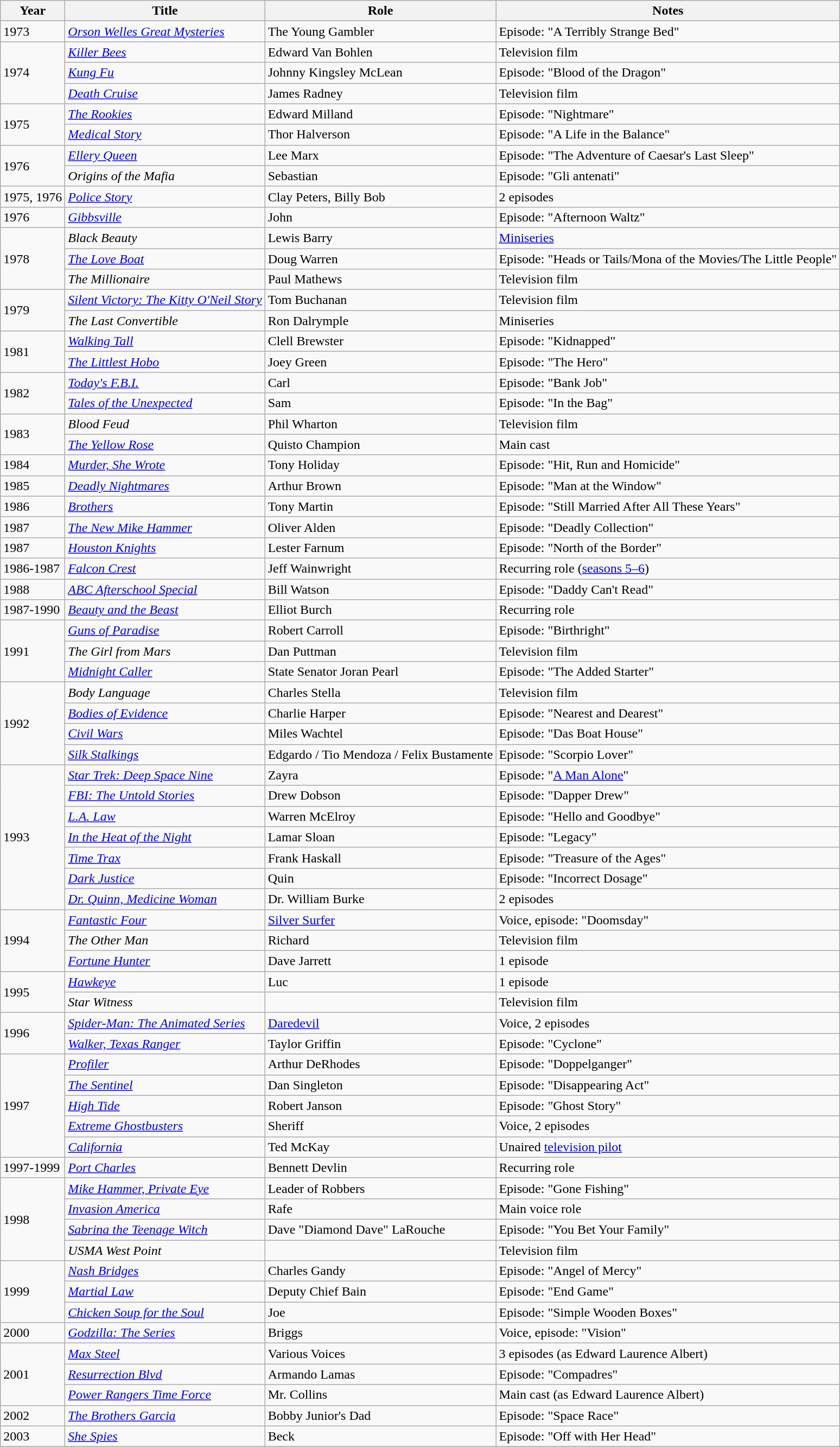<table class="wikitable">
<tr>
<th>Year</th>
<th>Title</th>
<th>Role</th>
<th>Notes</th>
</tr>
<tr>
<td>1973</td>
<td><em><a href='#'>Orson Welles Great Mysteries</a></em></td>
<td>The Young Gambler</td>
<td>Episode: "A Terribly Strange Bed"</td>
</tr>
<tr>
<td rowspan="3">1974</td>
<td><em><a href='#'>Killer Bees</a></em></td>
<td>Edward Van Bohlen</td>
<td>Television film</td>
</tr>
<tr>
<td><em><a href='#'>Kung Fu</a></em></td>
<td>Johnny Kingsley McLean</td>
<td>Episode: "Blood of the Dragon"</td>
</tr>
<tr>
<td><em><a href='#'>Death Cruise</a></em></td>
<td>James Radney</td>
<td>Television film</td>
</tr>
<tr>
<td rowspan="2">1975</td>
<td><em><a href='#'>The Rookies</a></em></td>
<td>Edward Milland</td>
<td>Episode: "Nightmare"</td>
</tr>
<tr>
<td><em><a href='#'>Medical Story</a></em></td>
<td>Thor Halverson</td>
<td>Episode: "A Life in the Balance"</td>
</tr>
<tr>
<td rowspan="2">1976</td>
<td><em><a href='#'>Ellery Queen</a></em></td>
<td>Lee Marx</td>
<td>Episode: "The Adventure of Caesar's Last Sleep"</td>
</tr>
<tr>
<td><em>Origins of the Mafia</em></td>
<td>Sebastian</td>
<td>Episode: "Gli antenati"</td>
</tr>
<tr>
<td>1975, 1976</td>
<td><em><a href='#'>Police Story</a></em></td>
<td>Clay Peters, Billy Bob</td>
<td>2 episodes</td>
</tr>
<tr>
<td>1976</td>
<td><em><a href='#'>Gibbsville</a></em></td>
<td>John</td>
<td>Episode: "Afternoon Waltz"</td>
</tr>
<tr>
<td rowspan="3">1978</td>
<td><em>Black Beauty</em></td>
<td>Lewis Barry</td>
<td><a href='#'>Miniseries</a></td>
</tr>
<tr>
<td><em><a href='#'>The Love Boat</a></em></td>
<td>Doug Warren</td>
<td>Episode: "Heads or Tails/Mona of the Movies/The Little People"</td>
</tr>
<tr>
<td><em>The Millionaire</em></td>
<td>Paul Mathews</td>
<td>Television film</td>
</tr>
<tr>
<td rowspan="2">1979</td>
<td><em><a href='#'>Silent Victory: The Kitty O'Neil Story</a></em></td>
<td>Tom Buchanan</td>
<td>Television film</td>
</tr>
<tr>
<td><em>The Last Convertible</em></td>
<td>Ron Dalrymple</td>
<td>Miniseries</td>
</tr>
<tr>
<td rowspan="2">1981</td>
<td><em><a href='#'>Walking Tall</a></em></td>
<td>Clell Brewster</td>
<td>Episode: "Kidnapped"</td>
</tr>
<tr>
<td><em><a href='#'>The Littlest Hobo</a></em></td>
<td>Joey Green</td>
<td>Episode: "The Hero"</td>
</tr>
<tr>
<td rowspan="2">1982</td>
<td><em><a href='#'>Today's F.B.I.</a></em></td>
<td>Carl</td>
<td>Episode: "Bank Job"</td>
</tr>
<tr>
<td><em><a href='#'>Tales of the Unexpected</a></em></td>
<td>Sam</td>
<td>Episode: "In the Bag"</td>
</tr>
<tr>
<td rowspan="2">1983</td>
<td><em>Blood Feud</em></td>
<td>Phil Wharton</td>
<td>Television film</td>
</tr>
<tr>
<td><em><a href='#'>The Yellow Rose</a></em></td>
<td>Quisto Champion</td>
<td>Main cast</td>
</tr>
<tr>
<td>1984</td>
<td><em><a href='#'>Murder, She Wrote</a></em></td>
<td>Tony Holiday</td>
<td>Episode: "Hit, Run and Homicide"</td>
</tr>
<tr>
<td>1985</td>
<td><em><a href='#'>Deadly Nightmares</a></em></td>
<td>Arthur Brown</td>
<td>Episode: "Man at the Window"</td>
</tr>
<tr>
<td>1986</td>
<td><em><a href='#'>Brothers</a></em></td>
<td>Tony Martin</td>
<td>Episode: "Still Married After All These Years"</td>
</tr>
<tr>
<td>1987</td>
<td><em><a href='#'>The New Mike Hammer</a></em></td>
<td>Oliver Alden</td>
<td>Episode: "Deadly Collection"</td>
</tr>
<tr>
<td>1987</td>
<td><em><a href='#'>Houston Knights</a></em></td>
<td>Lester Farnum</td>
<td>Episode: "North of the Border"</td>
</tr>
<tr>
<td>1986-1987</td>
<td><em><a href='#'>Falcon Crest</a></em></td>
<td>Jeff Wainwright</td>
<td>Recurring role (<a href='#'>seasons 5–6</a>)</td>
</tr>
<tr>
<td>1988</td>
<td><em><a href='#'>ABC Afterschool Special</a></em></td>
<td>Bill Watson</td>
<td>Episode: "Daddy Can't Read"</td>
</tr>
<tr>
<td>1987-1990</td>
<td><em><a href='#'>Beauty and the Beast</a></em></td>
<td>Elliot Burch</td>
<td>Recurring role</td>
</tr>
<tr>
<td rowspan="3">1991</td>
<td><em><a href='#'>Guns of Paradise</a></em></td>
<td>Robert Carroll</td>
<td>Episode: "Birthright"</td>
</tr>
<tr>
<td><em>The Girl from Mars</em></td>
<td>Dan Puttman</td>
<td>Television film</td>
</tr>
<tr>
<td><em><a href='#'>Midnight Caller</a></em></td>
<td>State Senator Joran Pearl</td>
<td>Episode: "The Added Starter"</td>
</tr>
<tr>
<td rowspan="4">1992</td>
<td><em>Body Language</em></td>
<td>Charles Stella</td>
<td>Television film</td>
</tr>
<tr>
<td><em><a href='#'>Bodies of Evidence</a></em></td>
<td>Charlie Harper</td>
<td>Episode: "Nearest and Dearest"</td>
</tr>
<tr>
<td><em><a href='#'>Civil Wars</a></em></td>
<td>Miles Wachtel</td>
<td>Episode: "Das Boat House"</td>
</tr>
<tr>
<td><em><a href='#'>Silk Stalkings</a></em></td>
<td>Edgardo / Tio Mendoza / Felix Bustamente</td>
<td>Episode: "Scorpio Lover"</td>
</tr>
<tr>
<td rowspan="7">1993</td>
<td><em><a href='#'>Star Trek: Deep Space Nine</a></em></td>
<td>Zayra</td>
<td>Episode: "<a href='#'>A Man Alone</a>"</td>
</tr>
<tr>
<td><em><a href='#'>FBI: The Untold Stories</a></em></td>
<td>Drew Dobson</td>
<td>Episode: "Dapper Drew"</td>
</tr>
<tr>
<td><em><a href='#'>L.A. Law</a></em></td>
<td>Warren McElroy</td>
<td>Episode: "Hello and Goodbye"</td>
</tr>
<tr>
<td><em><a href='#'>In the Heat of the Night</a></em></td>
<td>Lamar Sloan</td>
<td>Episode: "Legacy"</td>
</tr>
<tr>
<td><em><a href='#'>Time Trax</a></em></td>
<td>Frank Haskall</td>
<td>Episode: "Treasure of the Ages"</td>
</tr>
<tr>
<td><em><a href='#'>Dark Justice</a></em></td>
<td>Quin</td>
<td>Episode: "Incorrect Dosage"</td>
</tr>
<tr>
<td><em><a href='#'>Dr. Quinn, Medicine Woman</a></em></td>
<td>Dr. William Burke</td>
<td>2 episodes</td>
</tr>
<tr>
<td rowspan="3">1994</td>
<td><em><a href='#'>Fantastic Four</a></em></td>
<td><a href='#'>Silver Surfer</a></td>
<td>Voice, episode: "Doomsday"</td>
</tr>
<tr>
<td><em>The Other Man</em></td>
<td>Richard</td>
<td>Television film</td>
</tr>
<tr>
<td><em><a href='#'>Fortune Hunter</a></em></td>
<td>Dave Jarrett</td>
<td>1 episode</td>
</tr>
<tr>
<td rowspan="2">1995</td>
<td><em><a href='#'>Hawkeye</a></em></td>
<td>Luc</td>
<td>1 episode</td>
</tr>
<tr>
<td><em>Star Witness</em></td>
<td></td>
<td>Television film</td>
</tr>
<tr>
<td rowspan="2">1996</td>
<td><em><a href='#'>Spider-Man: The Animated Series</a></em></td>
<td><a href='#'>Daredevil</a></td>
<td>Voice, 2 episodes</td>
</tr>
<tr>
<td><em><a href='#'>Walker, Texas Ranger</a></em></td>
<td>Taylor Griffin</td>
<td>Episode: "Cyclone"</td>
</tr>
<tr>
<td rowspan="5">1997</td>
<td><em><a href='#'>Profiler</a></em></td>
<td>Arthur DeRhodes</td>
<td>Episode: "Doppelganger"</td>
</tr>
<tr>
<td><em><a href='#'>The Sentinel</a></em></td>
<td>Dan Singleton</td>
<td>Episode: "Disappearing Act"</td>
</tr>
<tr>
<td><em><a href='#'>High Tide</a></em></td>
<td>Robert Janson</td>
<td>Episode: "Ghost Story"</td>
</tr>
<tr>
<td><em><a href='#'>Extreme Ghostbusters</a></em></td>
<td>Sheriff</td>
<td>Voice, 2 episodes</td>
</tr>
<tr>
<td><em><a href='#'>California</a></em></td>
<td>Ted McKay</td>
<td>Unaired <a href='#'>television pilot</a></td>
</tr>
<tr>
<td>1997-1999</td>
<td><em><a href='#'>Port Charles</a></em></td>
<td>Bennett Devlin</td>
<td>Recurring role</td>
</tr>
<tr>
<td rowspan="4">1998</td>
<td><em><a href='#'>Mike Hammer, Private Eye</a></em></td>
<td>Leader of Robbers</td>
<td>Episode: "Gone Fishing"</td>
</tr>
<tr>
<td><em><a href='#'>Invasion America</a></em></td>
<td>Rafe</td>
<td>Main voice role</td>
</tr>
<tr>
<td><em><a href='#'>Sabrina the Teenage Witch</a></em></td>
<td>Dave "Diamond Dave" LaRouche</td>
<td>Episode: "You Bet Your Family"</td>
</tr>
<tr>
<td><em>USMA West Point</em></td>
<td></td>
<td>Television film</td>
</tr>
<tr>
<td rowspan="3">1999</td>
<td><em><a href='#'>Nash Bridges</a></em></td>
<td>Charles Gandy</td>
<td>Episode: "Angel of Mercy"</td>
</tr>
<tr>
<td><em><a href='#'>Martial Law</a></em></td>
<td>Deputy Chief Bain</td>
<td>Episode: "End Game"</td>
</tr>
<tr>
<td><em><a href='#'>Chicken Soup for the Soul</a></em></td>
<td>Joe</td>
<td>Episode: "Simple Wooden Boxes"</td>
</tr>
<tr>
<td>2000</td>
<td><em><a href='#'>Godzilla: The Series</a></em></td>
<td>Briggs</td>
<td>Voice, episode: "Vision"</td>
</tr>
<tr>
<td rowspan="3">2001</td>
<td><em><a href='#'>Max Steel</a></em></td>
<td>Various Voices</td>
<td>3 episodes (as Edward Laurence Albert)</td>
</tr>
<tr>
<td><em><a href='#'>Resurrection Blvd</a></em></td>
<td>Armando Lamas</td>
<td>Episode: "Compadres"</td>
</tr>
<tr>
<td><em><a href='#'>Power Rangers Time Force</a></em></td>
<td>Mr. Collins</td>
<td>Main cast (as Edward Laurence Albert)</td>
</tr>
<tr>
<td>2002</td>
<td><em><a href='#'>The Brothers Garcia</a></em></td>
<td>Bobby Junior's Dad</td>
<td>Episode: "Space Race"</td>
</tr>
<tr>
<td>2003</td>
<td><em><a href='#'>She Spies</a></em></td>
<td>Beck</td>
<td>Episode: "Off with Her Head"</td>
</tr>
</table>
